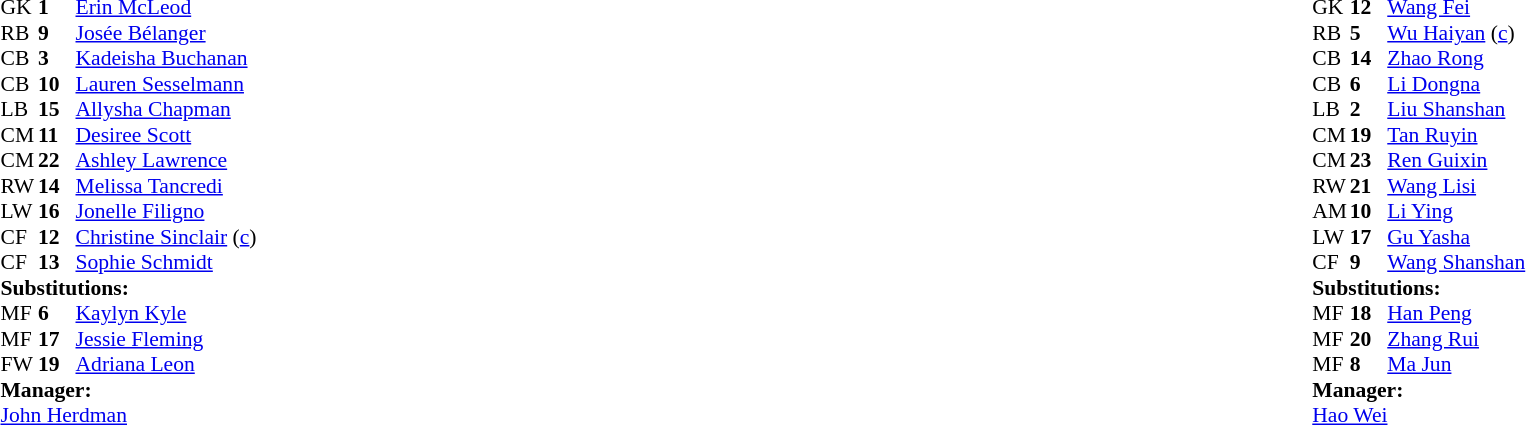<table width="100%">
<tr>
<td valign="top" width="50%"><br><table style="font-size: 90%" cellspacing="0" cellpadding="0">
<tr>
<th width="25"></th>
<th width="25"></th>
</tr>
<tr>
<td>GK</td>
<td><strong>1</strong></td>
<td><a href='#'>Erin McLeod</a></td>
</tr>
<tr>
<td>RB</td>
<td><strong>9</strong></td>
<td><a href='#'>Josée Bélanger</a></td>
</tr>
<tr>
<td>CB</td>
<td><strong>3</strong></td>
<td><a href='#'>Kadeisha Buchanan</a></td>
</tr>
<tr>
<td>CB</td>
<td><strong>10</strong></td>
<td><a href='#'>Lauren Sesselmann</a></td>
</tr>
<tr>
<td>LB</td>
<td><strong>15</strong></td>
<td><a href='#'>Allysha Chapman</a></td>
</tr>
<tr>
<td>CM</td>
<td><strong>11</strong></td>
<td><a href='#'>Desiree Scott</a></td>
<td></td>
<td></td>
</tr>
<tr>
<td>CM</td>
<td><strong>22</strong></td>
<td><a href='#'>Ashley Lawrence</a></td>
</tr>
<tr>
<td>RW</td>
<td><strong>14</strong></td>
<td><a href='#'>Melissa Tancredi</a></td>
<td></td>
<td></td>
</tr>
<tr>
<td>LW</td>
<td><strong>16</strong></td>
<td><a href='#'>Jonelle Filigno</a></td>
<td></td>
<td></td>
</tr>
<tr>
<td>CF</td>
<td><strong>12</strong></td>
<td><a href='#'>Christine Sinclair</a> (<a href='#'>c</a>)</td>
</tr>
<tr>
<td>CF</td>
<td><strong>13</strong></td>
<td><a href='#'>Sophie Schmidt</a></td>
</tr>
<tr>
<td colspan=3><strong>Substitutions:</strong></td>
</tr>
<tr>
<td>MF</td>
<td><strong>6</strong></td>
<td><a href='#'>Kaylyn Kyle</a></td>
<td></td>
<td></td>
</tr>
<tr>
<td>MF</td>
<td><strong>17</strong></td>
<td><a href='#'>Jessie Fleming</a></td>
<td></td>
<td></td>
</tr>
<tr>
<td>FW</td>
<td><strong>19</strong></td>
<td><a href='#'>Adriana Leon</a></td>
<td></td>
<td></td>
</tr>
<tr>
<td colspan=3><strong>Manager:</strong></td>
</tr>
<tr>
<td colspan=3> <a href='#'>John Herdman</a></td>
</tr>
</table>
</td>
<td valign="top"></td>
<td valign="top" width="50%"><br><table style="font-size: 90%" cellspacing="0" cellpadding="0" align="center">
<tr>
<th width=25></th>
<th width=25></th>
</tr>
<tr>
<td>GK</td>
<td><strong>12</strong></td>
<td><a href='#'>Wang Fei</a></td>
</tr>
<tr>
<td>RB</td>
<td><strong>5</strong></td>
<td><a href='#'>Wu Haiyan</a> (<a href='#'>c</a>)</td>
</tr>
<tr>
<td>CB</td>
<td><strong>14</strong></td>
<td><a href='#'>Zhao Rong</a></td>
</tr>
<tr>
<td>CB</td>
<td><strong>6</strong></td>
<td><a href='#'>Li Dongna</a></td>
</tr>
<tr>
<td>LB</td>
<td><strong>2</strong></td>
<td><a href='#'>Liu Shanshan</a></td>
</tr>
<tr>
<td>CM</td>
<td><strong>19</strong></td>
<td><a href='#'>Tan Ruyin</a></td>
</tr>
<tr>
<td>CM</td>
<td><strong>23</strong></td>
<td><a href='#'>Ren Guixin</a></td>
</tr>
<tr>
<td>RW</td>
<td><strong>21</strong></td>
<td><a href='#'>Wang Lisi</a></td>
<td></td>
<td></td>
</tr>
<tr>
<td>AM</td>
<td><strong>10</strong></td>
<td><a href='#'>Li Ying</a></td>
<td></td>
<td></td>
</tr>
<tr>
<td>LW</td>
<td><strong>17</strong></td>
<td><a href='#'>Gu Yasha</a></td>
<td></td>
<td></td>
</tr>
<tr>
<td>CF</td>
<td><strong>9</strong></td>
<td><a href='#'>Wang Shanshan</a></td>
</tr>
<tr>
<td colspan=3><strong>Substitutions:</strong></td>
</tr>
<tr>
<td>MF</td>
<td><strong>18</strong></td>
<td><a href='#'>Han Peng</a></td>
<td></td>
<td></td>
</tr>
<tr>
<td>MF</td>
<td><strong>20</strong></td>
<td><a href='#'>Zhang Rui</a></td>
<td></td>
<td></td>
</tr>
<tr>
<td>MF</td>
<td><strong>8</strong></td>
<td><a href='#'>Ma Jun</a></td>
<td></td>
<td></td>
</tr>
<tr>
<td colspan=3><strong>Manager:</strong></td>
</tr>
<tr>
<td colspan=3><a href='#'>Hao Wei</a></td>
</tr>
</table>
</td>
</tr>
</table>
